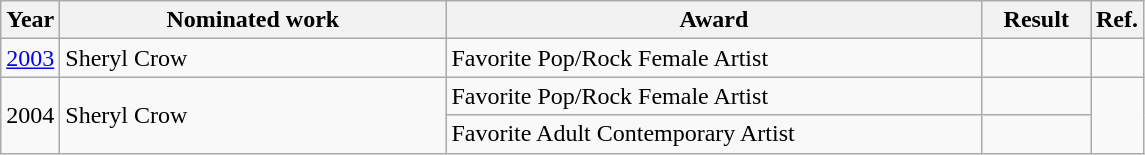<table class="wikitable">
<tr>
<th>Year</th>
<th width="250">Nominated work</th>
<th width="350">Award</th>
<th width="65">Result</th>
<th>Ref.</th>
</tr>
<tr>
<td><a href='#'>2003</a></td>
<td>Sheryl Crow</td>
<td>Favorite Pop/Rock Female Artist</td>
<td></td>
<td align="center"></td>
</tr>
<tr>
<td align="center" rowspan=2>2004</td>
<td rowspan=2>Sheryl Crow</td>
<td>Favorite Pop/Rock Female Artist</td>
<td></td>
<td align="center" rowspan=2></td>
</tr>
<tr>
<td>Favorite Adult Contemporary Artist</td>
<td></td>
</tr>
</table>
